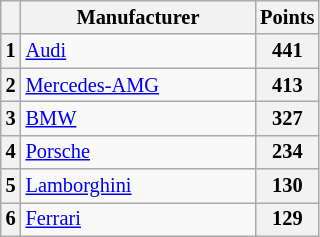<table class="wikitable" style="font-size: 85%;">
<tr>
<th></th>
<th>Manufacturer</th>
<th>Points</th>
</tr>
<tr>
<th>1</th>
<td> <a href='#'>Audi</a></td>
<th>441</th>
</tr>
<tr>
<th>2</th>
<td width="150px"> <a href='#'>Mercedes-AMG</a></td>
<th>413</th>
</tr>
<tr>
<th>3</th>
<td> <a href='#'>BMW</a></td>
<th>327</th>
</tr>
<tr>
<th>4</th>
<td> <a href='#'>Porsche</a></td>
<th>234</th>
</tr>
<tr>
<th>5</th>
<td> <a href='#'>Lamborghini</a></td>
<th>130</th>
</tr>
<tr>
<th>6</th>
<td> <a href='#'>Ferrari</a></td>
<th>129</th>
</tr>
</table>
